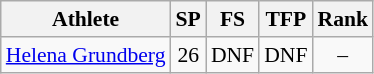<table class="wikitable" border="1" style="font-size:90%">
<tr>
<th>Athlete</th>
<th>SP</th>
<th>FS</th>
<th>TFP</th>
<th>Rank</th>
</tr>
<tr align=center>
<td align=left><a href='#'>Helena Grundberg</a></td>
<td>26</td>
<td>DNF</td>
<td>DNF</td>
<td>–</td>
</tr>
</table>
